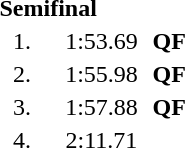<table style="text-align:center">
<tr>
<td colspan=4 align=left><strong>Semifinal</strong></td>
</tr>
<tr>
<td width=30>1.</td>
<td align=left></td>
<td width=60>1:53.69</td>
<td><strong>QF</strong></td>
</tr>
<tr>
<td>2.</td>
<td align=left></td>
<td>1:55.98</td>
<td><strong>QF</strong></td>
</tr>
<tr>
<td>3.</td>
<td align=left></td>
<td>1:57.88</td>
<td><strong>QF</strong></td>
</tr>
<tr>
<td>4.</td>
<td align=left></td>
<td>2:11.71</td>
<td></td>
</tr>
</table>
